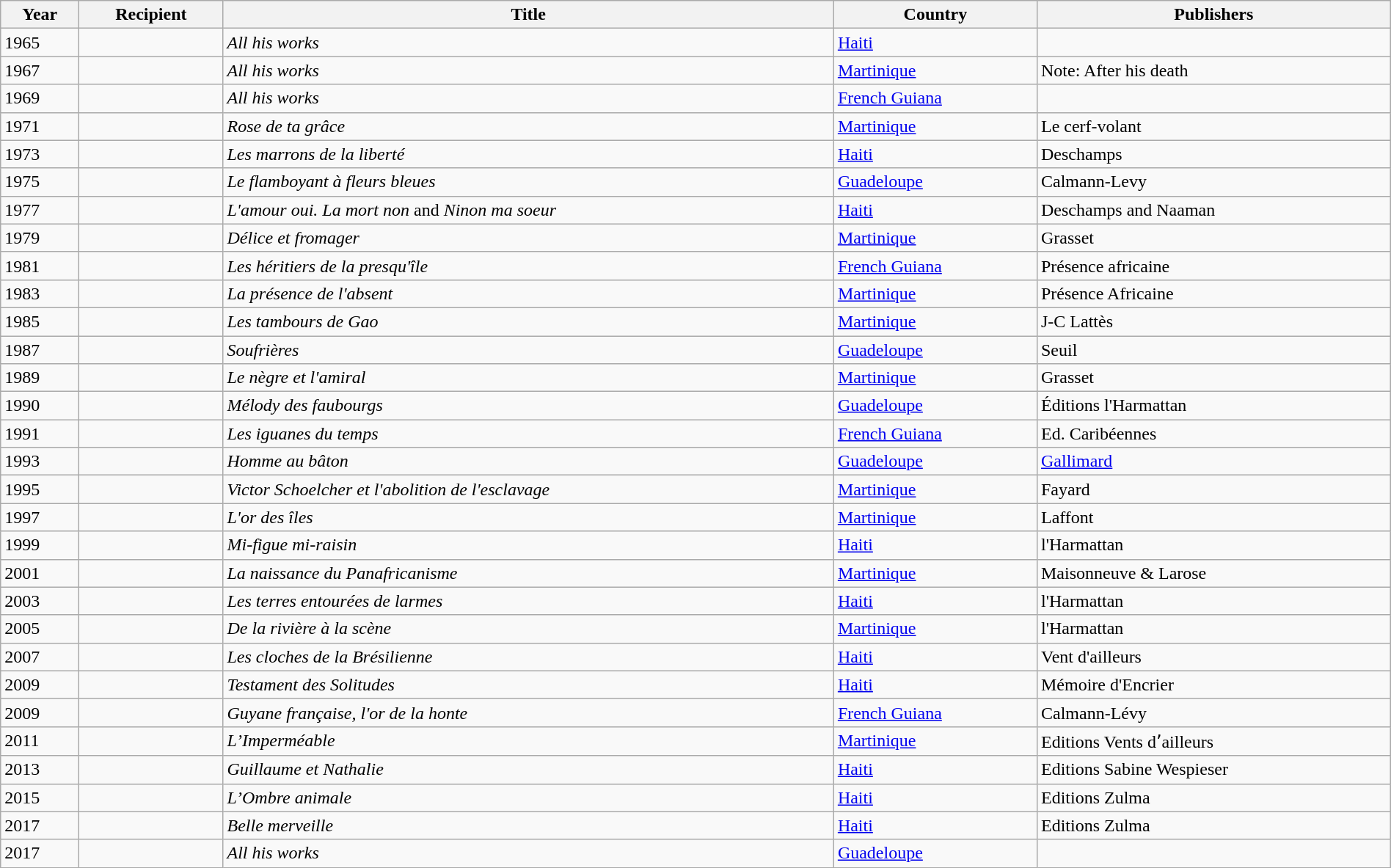<table class="wikitable sortable" width=100%>
<tr>
<th>Year</th>
<th>Recipient</th>
<th>Title</th>
<th>Country</th>
<th>Publishers</th>
</tr>
<tr>
<td>1965</td>
<td></td>
<td><em>All his works</em></td>
<td><a href='#'>Haiti</a></td>
<td></td>
</tr>
<tr>
<td>1967</td>
<td></td>
<td><em>All his works</em></td>
<td><a href='#'>Martinique</a></td>
<td>Note: After his death</td>
</tr>
<tr>
<td>1969</td>
<td></td>
<td><em>All his works</em></td>
<td><a href='#'>French Guiana</a></td>
<td></td>
</tr>
<tr>
<td>1971</td>
<td></td>
<td><em>Rose de ta grâce</em></td>
<td><a href='#'>Martinique</a></td>
<td>Le cerf-volant</td>
</tr>
<tr>
<td>1973</td>
<td></td>
<td><em>Les marrons de la liberté</em></td>
<td><a href='#'>Haiti</a></td>
<td>Deschamps</td>
</tr>
<tr>
<td>1975</td>
<td></td>
<td><em>Le flamboyant à fleurs bleues</em></td>
<td><a href='#'>Guadeloupe</a></td>
<td>Calmann-Levy</td>
</tr>
<tr>
<td>1977</td>
<td></td>
<td><em>L'amour oui. La mort non</em> and <em>Ninon ma soeur</em></td>
<td><a href='#'>Haiti</a></td>
<td>Deschamps and Naaman</td>
</tr>
<tr>
<td>1979</td>
<td></td>
<td><em>Délice et fromager</em></td>
<td><a href='#'>Martinique</a></td>
<td>Grasset</td>
</tr>
<tr>
<td>1981</td>
<td></td>
<td><em>Les héritiers de la presqu'île</em></td>
<td><a href='#'>French Guiana</a></td>
<td>Présence africaine</td>
</tr>
<tr>
<td>1983</td>
<td></td>
<td><em>La présence de l'absent</em></td>
<td><a href='#'>Martinique</a></td>
<td>Présence Africaine</td>
</tr>
<tr>
<td>1985</td>
<td></td>
<td><em>Les tambours de Gao</em></td>
<td><a href='#'>Martinique</a></td>
<td>J-C Lattès</td>
</tr>
<tr>
<td>1987</td>
<td></td>
<td><em>Soufrières</em></td>
<td><a href='#'>Guadeloupe</a></td>
<td>Seuil</td>
</tr>
<tr>
<td>1989</td>
<td></td>
<td><em>Le nègre et l'amiral</em></td>
<td><a href='#'>Martinique</a></td>
<td>Grasset</td>
</tr>
<tr>
<td>1990</td>
<td></td>
<td><em>Mélody des faubourgs</em></td>
<td><a href='#'>Guadeloupe</a></td>
<td>Éditions l'Harmattan</td>
</tr>
<tr>
<td>1991</td>
<td></td>
<td><em>Les iguanes du temps</em></td>
<td><a href='#'>French Guiana</a></td>
<td>Ed. Caribéennes</td>
</tr>
<tr>
<td>1993</td>
<td></td>
<td><em>Homme au bâton</em></td>
<td><a href='#'>Guadeloupe</a></td>
<td><a href='#'>Gallimard</a></td>
</tr>
<tr>
<td>1995</td>
<td></td>
<td><em>Victor Schoelcher et l'abolition de l'esclavage</em></td>
<td><a href='#'>Martinique</a></td>
<td>Fayard</td>
</tr>
<tr>
<td>1997</td>
<td></td>
<td><em>L'or des îles</em></td>
<td><a href='#'>Martinique</a></td>
<td>Laffont</td>
</tr>
<tr>
<td>1999</td>
<td></td>
<td><em>Mi-figue mi-raisin</em></td>
<td><a href='#'>Haiti</a></td>
<td>l'Harmattan</td>
</tr>
<tr>
<td>2001</td>
<td></td>
<td><em>La naissance du Panafricanisme</em></td>
<td><a href='#'>Martinique</a></td>
<td>Maisonneuve & Larose</td>
</tr>
<tr>
<td>2003</td>
<td></td>
<td><em>Les terres entourées de larmes</em></td>
<td><a href='#'>Haiti</a></td>
<td>l'Harmattan</td>
</tr>
<tr>
<td>2005</td>
<td></td>
<td><em>De la rivière à la scène</em></td>
<td><a href='#'>Martinique</a></td>
<td>l'Harmattan</td>
</tr>
<tr>
<td>2007</td>
<td></td>
<td><em>Les cloches de la Brésilienne</em></td>
<td><a href='#'>Haiti</a></td>
<td>Vent d'ailleurs</td>
</tr>
<tr>
<td>2009</td>
<td></td>
<td><em>Testament des Solitudes</em></td>
<td><a href='#'>Haiti</a></td>
<td>Mémoire d'Encrier</td>
</tr>
<tr>
<td>2009</td>
<td></td>
<td><em>Guyane française, l'or de la honte</em></td>
<td><a href='#'>French Guiana</a></td>
<td>Calmann-Lévy</td>
</tr>
<tr>
<td>2011</td>
<td></td>
<td><em>L’Imperméable</em></td>
<td><a href='#'>Martinique</a></td>
<td>Editions Vents dʼailleurs</td>
</tr>
<tr>
<td>2013</td>
<td></td>
<td><em>Guillaume et Nathalie</em></td>
<td><a href='#'>Haiti</a></td>
<td>Editions Sabine Wespieser</td>
</tr>
<tr>
<td>2015</td>
<td></td>
<td><em>L’Ombre animale</em></td>
<td><a href='#'>Haiti</a></td>
<td>Editions Zulma</td>
</tr>
<tr>
<td>2017</td>
<td></td>
<td><em>Belle merveille</em></td>
<td><a href='#'>Haiti</a></td>
<td>Editions Zulma</td>
</tr>
<tr>
<td>2017</td>
<td></td>
<td><em>All his works</em></td>
<td><a href='#'>Guadeloupe</a></td>
<td></td>
</tr>
</table>
